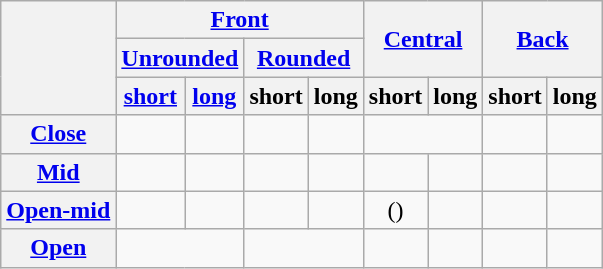<table class="wikitable" style=text-align:center>
<tr>
<th rowspan=3></th>
<th colspan=4><a href='#'>Front</a></th>
<th colspan=2 rowspan=2><a href='#'>Central</a></th>
<th colspan="2" rowspan="2"><a href='#'>Back</a></th>
</tr>
<tr class=small>
<th colspan=2><a href='#'>Unrounded</a></th>
<th colspan=2><a href='#'>Rounded</a></th>
</tr>
<tr class=small>
<th><a href='#'>short</a></th>
<th><a href='#'>long</a></th>
<th>short</th>
<th>long</th>
<th>short</th>
<th>long</th>
<th>short</th>
<th>long</th>
</tr>
<tr>
<th><a href='#'>Close</a></th>
<td></td>
<td></td>
<td></td>
<td></td>
<td colspan=2></td>
<td></td>
<td></td>
</tr>
<tr>
<th><a href='#'>Mid</a></th>
<td></td>
<td></td>
<td></td>
<td></td>
<td></td>
<td></td>
<td></td>
<td></td>
</tr>
<tr>
<th><a href='#'>Open-mid</a></th>
<td></td>
<td> </td>
<td></td>
<td></td>
<td>()</td>
<td></td>
<td> </td>
<td></td>
</tr>
<tr>
<th><a href='#'>Open</a></th>
<td colspan=2></td>
<td colspan=2></td>
<td></td>
<td></td>
<td></td>
<td></td>
</tr>
</table>
